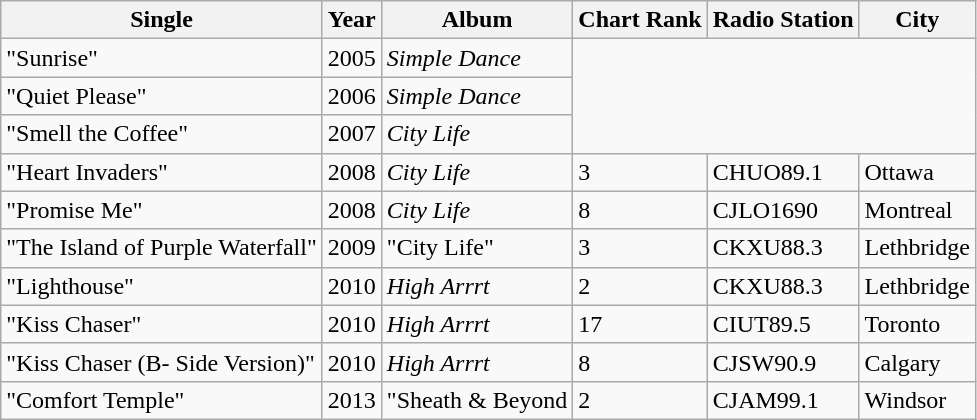<table class="wikitable">
<tr>
<th>Single</th>
<th>Year</th>
<th>Album</th>
<th>Chart Rank</th>
<th>Radio Station</th>
<th>City</th>
</tr>
<tr>
<td>"Sunrise"</td>
<td>2005</td>
<td><em>Simple Dance</em></td>
</tr>
<tr>
<td>"Quiet Please"</td>
<td>2006</td>
<td><em>Simple Dance</em></td>
</tr>
<tr>
<td>"Smell the Coffee"</td>
<td>2007</td>
<td><em>City Life</em></td>
</tr>
<tr>
<td>"Heart Invaders"</td>
<td>2008</td>
<td><em>City Life</em></td>
<td>3</td>
<td>CHUO89.1</td>
<td>Ottawa</td>
</tr>
<tr>
<td>"Promise Me"</td>
<td>2008</td>
<td><em>City Life</em></td>
<td>8</td>
<td>CJLO1690</td>
<td>Montreal</td>
</tr>
<tr>
<td>"The Island of Purple Waterfall"</td>
<td>2009</td>
<td>"City Life"</td>
<td>3</td>
<td>CKXU88.3</td>
<td>Lethbridge</td>
</tr>
<tr>
<td>"Lighthouse"</td>
<td>2010</td>
<td><em>High Arrrt</em></td>
<td>2</td>
<td>CKXU88.3</td>
<td>Lethbridge</td>
</tr>
<tr>
<td>"Kiss Chaser"</td>
<td>2010</td>
<td><em>High Arrrt</em></td>
<td>17</td>
<td>CIUT89.5</td>
<td>Toronto</td>
</tr>
<tr>
<td>"Kiss Chaser (B- Side Version)"</td>
<td>2010</td>
<td><em>High Arrrt</em></td>
<td>8</td>
<td>CJSW90.9</td>
<td>Calgary</td>
</tr>
<tr>
<td>"Comfort Temple"</td>
<td>2013</td>
<td>"Sheath & Beyond</td>
<td>2</td>
<td>CJAM99.1</td>
<td>Windsor</td>
</tr>
</table>
